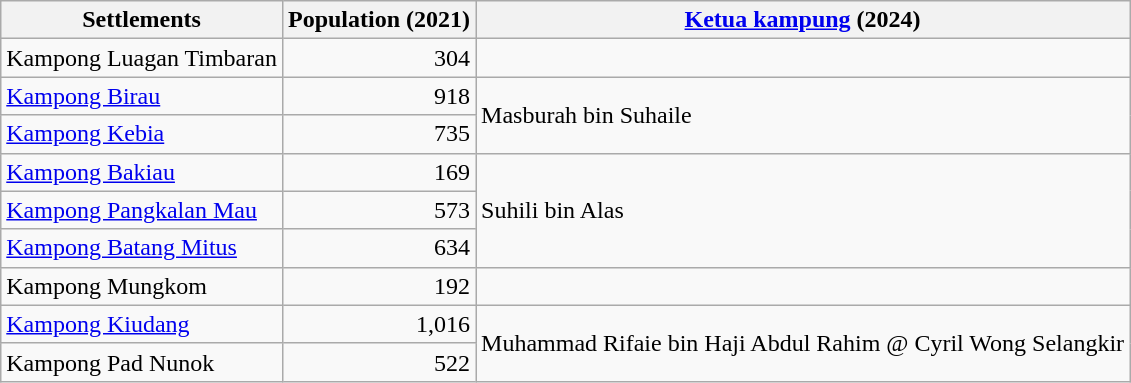<table class="wikitable">
<tr>
<th>Settlements</th>
<th>Population (2021)</th>
<th><a href='#'>Ketua kampung</a> (2024)</th>
</tr>
<tr>
<td>Kampong Luagan Timbaran</td>
<td align="right">304</td>
<td></td>
</tr>
<tr>
<td><a href='#'>Kampong Birau</a></td>
<td align="right">918</td>
<td rowspan="2">Masburah bin Suhaile</td>
</tr>
<tr>
<td><a href='#'>Kampong Kebia</a></td>
<td align="right">735</td>
</tr>
<tr>
<td><a href='#'>Kampong Bakiau</a></td>
<td align="right">169</td>
<td rowspan="3">Suhili bin Alas</td>
</tr>
<tr>
<td><a href='#'>Kampong Pangkalan Mau</a></td>
<td align="right">573</td>
</tr>
<tr>
<td><a href='#'>Kampong Batang Mitus</a></td>
<td align="right">634</td>
</tr>
<tr>
<td>Kampong Mungkom</td>
<td align="right">192</td>
<td></td>
</tr>
<tr>
<td><a href='#'>Kampong Kiudang</a></td>
<td align="right">1,016</td>
<td rowspan="2">Muhammad Rifaie bin Haji Abdul Rahim @ Cyril Wong Selangkir</td>
</tr>
<tr>
<td>Kampong Pad Nunok</td>
<td align="right">522</td>
</tr>
</table>
